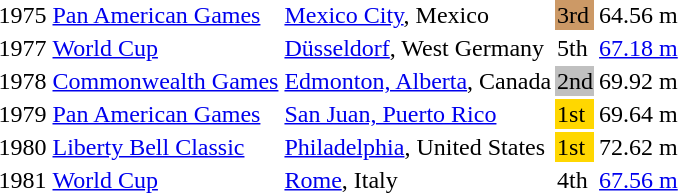<table>
<tr>
<td>1975</td>
<td><a href='#'>Pan American Games</a></td>
<td><a href='#'>Mexico City</a>, Mexico</td>
<td bgcolor=cc9966>3rd</td>
<td>64.56 m</td>
</tr>
<tr>
<td>1977</td>
<td><a href='#'>World Cup</a></td>
<td><a href='#'>Düsseldorf</a>, West Germany</td>
<td>5th</td>
<td><a href='#'>67.18 m</a></td>
</tr>
<tr>
<td>1978</td>
<td><a href='#'>Commonwealth Games</a></td>
<td><a href='#'>Edmonton, Alberta</a>, Canada</td>
<td bgcolor=silver>2nd</td>
<td>69.92 m</td>
</tr>
<tr>
<td>1979</td>
<td><a href='#'>Pan American Games</a></td>
<td><a href='#'>San Juan, Puerto Rico</a></td>
<td bgcolor=gold>1st</td>
<td>69.64 m</td>
</tr>
<tr>
<td>1980</td>
<td><a href='#'>Liberty Bell Classic</a></td>
<td><a href='#'>Philadelphia</a>, United States</td>
<td bgcolor=gold>1st</td>
<td>72.62 m</td>
</tr>
<tr>
<td>1981</td>
<td><a href='#'>World Cup</a></td>
<td><a href='#'>Rome</a>, Italy</td>
<td>4th</td>
<td><a href='#'>67.56 m</a></td>
</tr>
</table>
